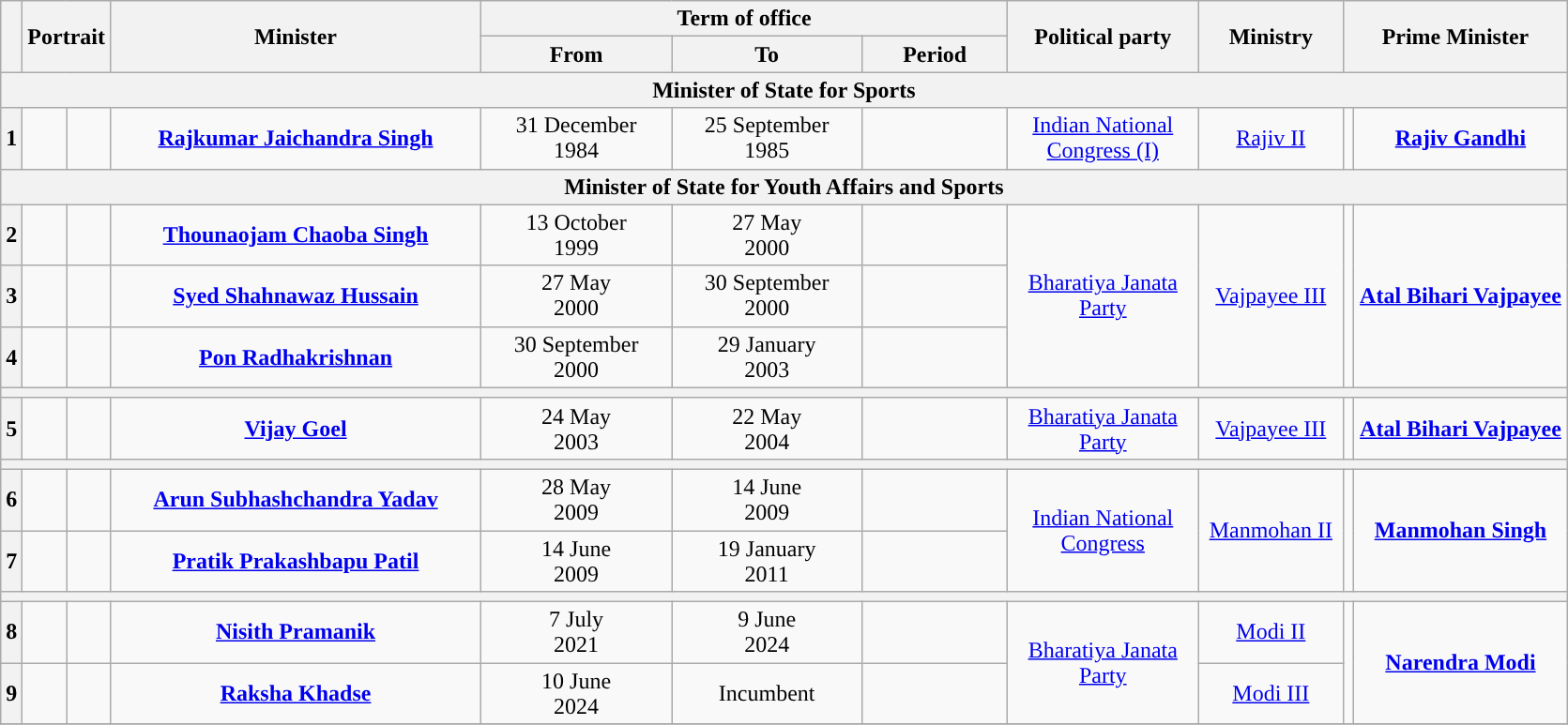<table class="wikitable" style="text-align:center">
<tr>
<th rowspan="2"></th>
<th rowspan="2" colspan="2">Portrait</th>
<th rowspan="2" style="width:16em">Minister<br></th>
<th colspan="3">Term of office</th>
<th rowspan="2" style="width:8em">Political party</th>
<th rowspan="2" style="width:6em">Ministry</th>
<th rowspan="2" colspan="2">Prime Minister</th>
</tr>
<tr>
<th style="width:8em">From</th>
<th style="width:8em">To</th>
<th style="width:6em">Period</th>
</tr>
<tr>
<th colspan="11">Minister of State for Sports</th>
</tr>
<tr>
<th>1</th>
<td></td>
<td></td>
<td><strong><a href='#'>Rajkumar Jaichandra Singh</a></strong><br></td>
<td>31 December<br>1984</td>
<td>25 September<br>1985</td>
<td><strong></strong></td>
<td><a href='#'>Indian National Congress (I)</a></td>
<td><a href='#'>Rajiv II</a></td>
<td></td>
<td><strong><a href='#'>Rajiv Gandhi</a></strong></td>
</tr>
<tr>
<th colspan="11">Minister of State for Youth Affairs and Sports</th>
</tr>
<tr>
<th>2</th>
<td></td>
<td></td>
<td><strong><a href='#'>Thounaojam Chaoba Singh</a></strong><br></td>
<td>13 October<br>1999</td>
<td>27 May<br>2000</td>
<td><strong></strong></td>
<td rowspan="3"><a href='#'>Bharatiya Janata Party</a></td>
<td rowspan="3"><a href='#'>Vajpayee III</a></td>
<td rowspan="3"></td>
<td rowspan="3"><strong><a href='#'>Atal Bihari Vajpayee</a></strong></td>
</tr>
<tr>
<th>3</th>
<td></td>
<td></td>
<td><strong><a href='#'>Syed Shahnawaz Hussain</a></strong><br></td>
<td>27 May<br>2000</td>
<td>30 September<br>2000</td>
<td><strong></strong></td>
</tr>
<tr>
<th>4</th>
<td></td>
<td></td>
<td><strong><a href='#'>Pon Radhakrishnan</a></strong><br></td>
<td>30 September<br>2000</td>
<td>29 January<br>2003</td>
<td><strong></strong></td>
</tr>
<tr>
<th colspan="11"></th>
</tr>
<tr>
<th>5</th>
<td></td>
<td></td>
<td><strong><a href='#'>Vijay Goel</a></strong><br></td>
<td>24 May<br>2003</td>
<td>22 May<br>2004</td>
<td><strong></strong></td>
<td><a href='#'>Bharatiya Janata Party</a></td>
<td><a href='#'>Vajpayee III</a></td>
<td></td>
<td><strong><a href='#'>Atal Bihari Vajpayee</a></strong></td>
</tr>
<tr>
<th colspan="11"></th>
</tr>
<tr>
<th>6</th>
<td></td>
<td></td>
<td><strong><a href='#'>Arun Subhashchandra Yadav</a></strong><br></td>
<td>28 May<br>2009</td>
<td>14 June<br>2009</td>
<td><strong></strong></td>
<td rowspan="2"><a href='#'>Indian National Congress</a></td>
<td rowspan="2"><a href='#'>Manmohan II</a></td>
<td rowspan="2"></td>
<td rowspan="2" style="width:9em"><strong><a href='#'>Manmohan Singh</a></strong></td>
</tr>
<tr>
<th>7</th>
<td></td>
<td></td>
<td><strong><a href='#'>Pratik Prakashbapu Patil</a></strong><br></td>
<td>14 June<br>2009</td>
<td>19 January<br>2011</td>
<td><strong></strong></td>
</tr>
<tr>
<th colspan="11"></th>
</tr>
<tr>
<th>8</th>
<td></td>
<td></td>
<td><strong><a href='#'>Nisith Pramanik</a></strong><br></td>
<td>7 July<br>2021</td>
<td>9 June<br>2024</td>
<td><strong></strong></td>
<td rowspan="2"><a href='#'>Bharatiya Janata Party</a></td>
<td><a href='#'>Modi II</a></td>
<td rowspan="2"></td>
<td rowspan="2"><strong><a href='#'>Narendra Modi</a></strong></td>
</tr>
<tr>
<th>9</th>
<td></td>
<td></td>
<td><strong><a href='#'>Raksha Khadse</a></strong><br></td>
<td>10 June<br>2024</td>
<td>Incumbent</td>
<td><strong></strong></td>
<td><a href='#'>Modi III</a></td>
</tr>
<tr>
</tr>
</table>
